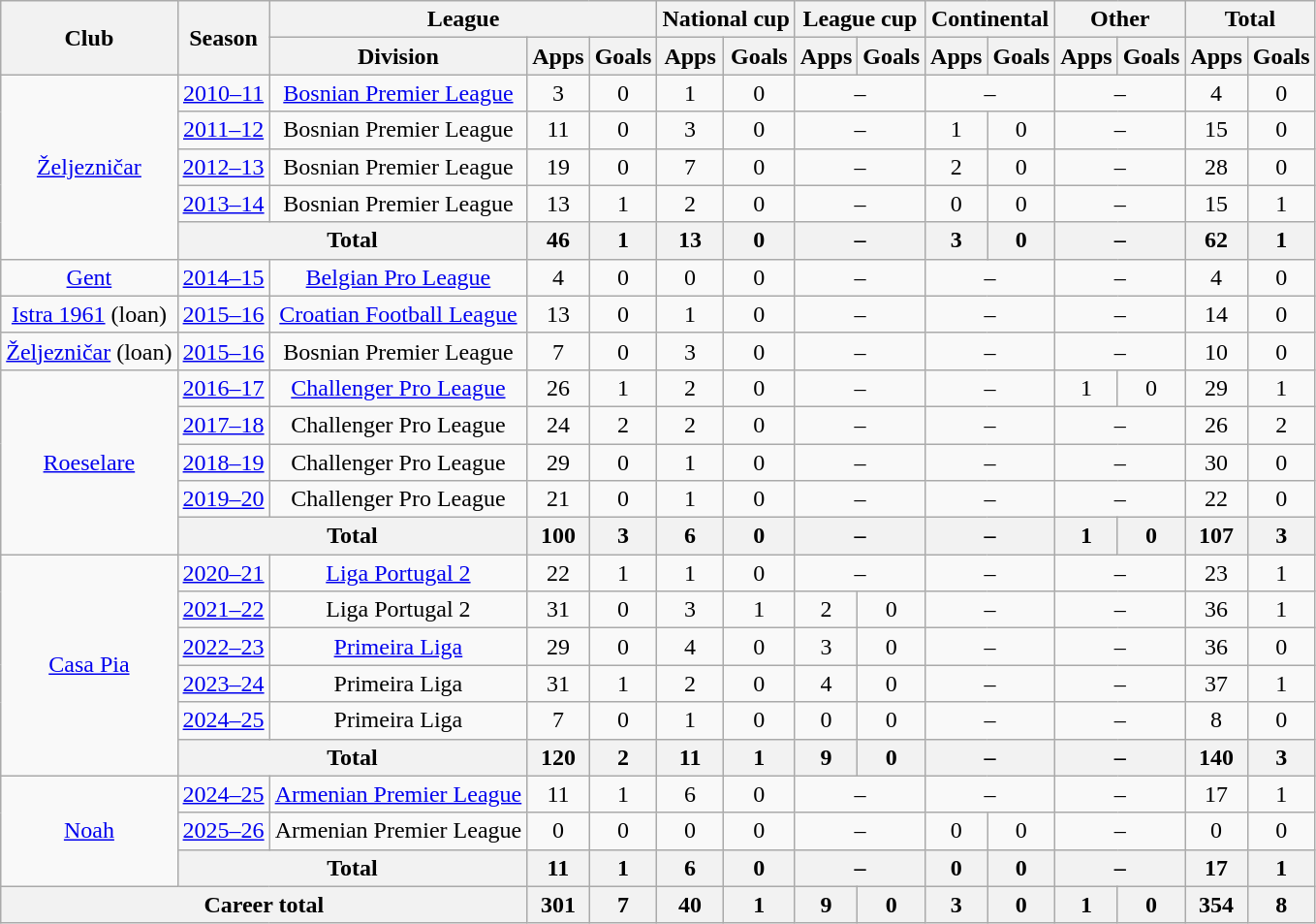<table class="wikitable" style="text-align:center">
<tr>
<th rowspan=2>Club</th>
<th rowspan=2>Season</th>
<th colspan=3>League</th>
<th colspan=2>National cup</th>
<th colspan=2>League cup</th>
<th colspan=2>Continental</th>
<th colspan=2>Other</th>
<th colspan=2>Total</th>
</tr>
<tr>
<th>Division</th>
<th>Apps</th>
<th>Goals</th>
<th>Apps</th>
<th>Goals</th>
<th>Apps</th>
<th>Goals</th>
<th>Apps</th>
<th>Goals</th>
<th>Apps</th>
<th>Goals</th>
<th>Apps</th>
<th>Goals</th>
</tr>
<tr>
<td rowspan=5><a href='#'>Željezničar</a></td>
<td><a href='#'>2010–11</a></td>
<td><a href='#'>Bosnian Premier League</a></td>
<td>3</td>
<td>0</td>
<td>1</td>
<td>0</td>
<td colspan=2>–</td>
<td colspan=2>–</td>
<td colspan=2>–</td>
<td>4</td>
<td>0</td>
</tr>
<tr>
<td><a href='#'>2011–12</a></td>
<td>Bosnian Premier League</td>
<td>11</td>
<td>0</td>
<td>3</td>
<td>0</td>
<td colspan=2>–</td>
<td>1</td>
<td>0</td>
<td colspan=2>–</td>
<td>15</td>
<td>0</td>
</tr>
<tr>
<td><a href='#'>2012–13</a></td>
<td>Bosnian Premier League</td>
<td>19</td>
<td>0</td>
<td>7</td>
<td>0</td>
<td colspan=2>–</td>
<td>2</td>
<td>0</td>
<td colspan=2>–</td>
<td>28</td>
<td>0</td>
</tr>
<tr>
<td><a href='#'>2013–14</a></td>
<td>Bosnian Premier League</td>
<td>13</td>
<td>1</td>
<td>2</td>
<td>0</td>
<td colspan=2>–</td>
<td>0</td>
<td>0</td>
<td colspan=2>–</td>
<td>15</td>
<td>1</td>
</tr>
<tr>
<th colspan=2>Total</th>
<th>46</th>
<th>1</th>
<th>13</th>
<th>0</th>
<th colspan=2>–</th>
<th>3</th>
<th>0</th>
<th colspan=2>–</th>
<th>62</th>
<th>1</th>
</tr>
<tr>
<td><a href='#'>Gent</a></td>
<td><a href='#'>2014–15</a></td>
<td><a href='#'>Belgian Pro League</a></td>
<td>4</td>
<td>0</td>
<td>0</td>
<td>0</td>
<td colspan=2>–</td>
<td colspan=2>–</td>
<td colspan=2>–</td>
<td>4</td>
<td>0</td>
</tr>
<tr>
<td><a href='#'>Istra 1961</a> (loan)</td>
<td><a href='#'>2015–16</a></td>
<td><a href='#'>Croatian Football League</a></td>
<td>13</td>
<td>0</td>
<td>1</td>
<td>0</td>
<td colspan=2>–</td>
<td colspan=2>–</td>
<td colspan=2>–</td>
<td>14</td>
<td>0</td>
</tr>
<tr>
<td><a href='#'>Željezničar</a> (loan)</td>
<td><a href='#'>2015–16</a></td>
<td>Bosnian Premier League</td>
<td>7</td>
<td>0</td>
<td>3</td>
<td>0</td>
<td colspan=2>–</td>
<td colspan=2>–</td>
<td colspan=2>–</td>
<td>10</td>
<td>0</td>
</tr>
<tr>
<td rowspan=5><a href='#'>Roeselare</a></td>
<td><a href='#'>2016–17</a></td>
<td><a href='#'>Challenger Pro League</a></td>
<td>26</td>
<td>1</td>
<td>2</td>
<td>0</td>
<td colspan=2>–</td>
<td colspan=2>–</td>
<td>1</td>
<td>0</td>
<td>29</td>
<td>1</td>
</tr>
<tr>
<td><a href='#'>2017–18</a></td>
<td>Challenger Pro League</td>
<td>24</td>
<td>2</td>
<td>2</td>
<td>0</td>
<td colspan=2>–</td>
<td colspan=2>–</td>
<td colspan=2>–</td>
<td>26</td>
<td>2</td>
</tr>
<tr>
<td><a href='#'>2018–19</a></td>
<td>Challenger Pro League</td>
<td>29</td>
<td>0</td>
<td>1</td>
<td>0</td>
<td colspan=2>–</td>
<td colspan=2>–</td>
<td colspan=2>–</td>
<td>30</td>
<td>0</td>
</tr>
<tr>
<td><a href='#'>2019–20</a></td>
<td>Challenger Pro League</td>
<td>21</td>
<td>0</td>
<td>1</td>
<td>0</td>
<td colspan=2>–</td>
<td colspan=2>–</td>
<td colspan=2>–</td>
<td>22</td>
<td>0</td>
</tr>
<tr>
<th colspan=2>Total</th>
<th>100</th>
<th>3</th>
<th>6</th>
<th>0</th>
<th colspan=2>–</th>
<th colspan=2>–</th>
<th>1</th>
<th>0</th>
<th>107</th>
<th>3</th>
</tr>
<tr>
<td rowspan=6><a href='#'>Casa Pia</a></td>
<td><a href='#'>2020–21</a></td>
<td><a href='#'>Liga Portugal 2</a></td>
<td>22</td>
<td>1</td>
<td>1</td>
<td>0</td>
<td colspan=2>–</td>
<td colspan=2>–</td>
<td colspan=2>–</td>
<td>23</td>
<td>1</td>
</tr>
<tr>
<td><a href='#'>2021–22</a></td>
<td>Liga Portugal 2</td>
<td>31</td>
<td>0</td>
<td>3</td>
<td>1</td>
<td>2</td>
<td>0</td>
<td colspan=2>–</td>
<td colspan=2>–</td>
<td>36</td>
<td>1</td>
</tr>
<tr>
<td><a href='#'>2022–23</a></td>
<td><a href='#'>Primeira Liga</a></td>
<td>29</td>
<td>0</td>
<td>4</td>
<td>0</td>
<td>3</td>
<td>0</td>
<td colspan=2>–</td>
<td colspan=2>–</td>
<td>36</td>
<td>0</td>
</tr>
<tr>
<td><a href='#'>2023–24</a></td>
<td>Primeira Liga</td>
<td>31</td>
<td>1</td>
<td>2</td>
<td>0</td>
<td>4</td>
<td>0</td>
<td colspan=2>–</td>
<td colspan=2>–</td>
<td>37</td>
<td>1</td>
</tr>
<tr>
<td><a href='#'>2024–25</a></td>
<td>Primeira Liga</td>
<td>7</td>
<td>0</td>
<td>1</td>
<td>0</td>
<td>0</td>
<td>0</td>
<td colspan=2>–</td>
<td colspan=2>–</td>
<td>8</td>
<td>0</td>
</tr>
<tr>
<th colspan=2>Total</th>
<th>120</th>
<th>2</th>
<th>11</th>
<th>1</th>
<th>9</th>
<th>0</th>
<th colspan=2>–</th>
<th colspan=2>–</th>
<th>140</th>
<th>3</th>
</tr>
<tr>
<td rowspan=3><a href='#'>Noah</a></td>
<td><a href='#'>2024–25</a></td>
<td><a href='#'>Armenian Premier League</a></td>
<td>11</td>
<td>1</td>
<td>6</td>
<td>0</td>
<td colspan=2>–</td>
<td colspan=2>–</td>
<td colspan=2>–</td>
<td>17</td>
<td>1</td>
</tr>
<tr>
<td><a href='#'>2025–26</a></td>
<td>Armenian Premier League</td>
<td>0</td>
<td>0</td>
<td>0</td>
<td>0</td>
<td colspan=2>–</td>
<td>0</td>
<td>0</td>
<td colspan=2>–</td>
<td>0</td>
<td>0</td>
</tr>
<tr>
<th colspan=2>Total</th>
<th>11</th>
<th>1</th>
<th>6</th>
<th>0</th>
<th colspan=2>–</th>
<th>0</th>
<th>0</th>
<th colspan=2>–</th>
<th>17</th>
<th>1</th>
</tr>
<tr>
<th colspan=3>Career total</th>
<th>301</th>
<th>7</th>
<th>40</th>
<th>1</th>
<th>9</th>
<th>0</th>
<th>3</th>
<th>0</th>
<th>1</th>
<th>0</th>
<th>354</th>
<th>8</th>
</tr>
</table>
